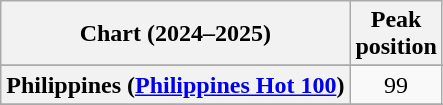<table class="wikitable sortable plainrowheaders" style="text-align:center">
<tr>
<th scope="col">Chart (2024–2025)</th>
<th scope="col">Peak<br>position</th>
</tr>
<tr>
</tr>
<tr>
</tr>
<tr>
<th scope="row">Philippines (<a href='#'>Philippines Hot 100</a>)</th>
<td>99</td>
</tr>
<tr>
</tr>
<tr>
</tr>
</table>
